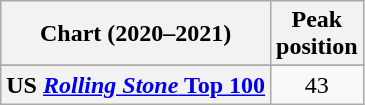<table class="wikitable sortable plainrowheaders" style="text-align:center">
<tr>
<th scope="col">Chart (2020–2021)</th>
<th scope="col">Peak<br>position</th>
</tr>
<tr>
</tr>
<tr>
</tr>
<tr>
</tr>
<tr>
<th scope="row">US <a href='#'><em>Rolling Stone</em> Top 100</a></th>
<td>43</td>
</tr>
</table>
